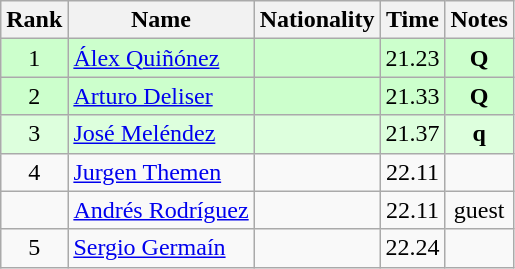<table class="wikitable sortable" style="text-align:center">
<tr>
<th>Rank</th>
<th>Name</th>
<th>Nationality</th>
<th>Time</th>
<th>Notes</th>
</tr>
<tr bgcolor=ccffcc>
<td align=center>1</td>
<td align=left><a href='#'>Álex Quiñónez</a></td>
<td align=left></td>
<td>21.23</td>
<td><strong>Q</strong></td>
</tr>
<tr bgcolor=ccffcc>
<td align=center>2</td>
<td align=left><a href='#'>Arturo Deliser</a></td>
<td align=left></td>
<td>21.33</td>
<td><strong>Q</strong></td>
</tr>
<tr bgcolor=ddffdd>
<td align=center>3</td>
<td align=left><a href='#'>José Meléndez</a></td>
<td align=left></td>
<td>21.37</td>
<td><strong>q</strong></td>
</tr>
<tr>
<td align=center>4</td>
<td align=left><a href='#'>Jurgen Themen</a></td>
<td align=left></td>
<td>22.11</td>
<td></td>
</tr>
<tr>
<td align=center></td>
<td align=left><a href='#'>Andrés Rodríguez</a></td>
<td align=left></td>
<td>22.11</td>
<td>guest</td>
</tr>
<tr>
<td align=center>5</td>
<td align=left><a href='#'>Sergio Germaín</a></td>
<td align=left></td>
<td>22.24</td>
<td></td>
</tr>
</table>
